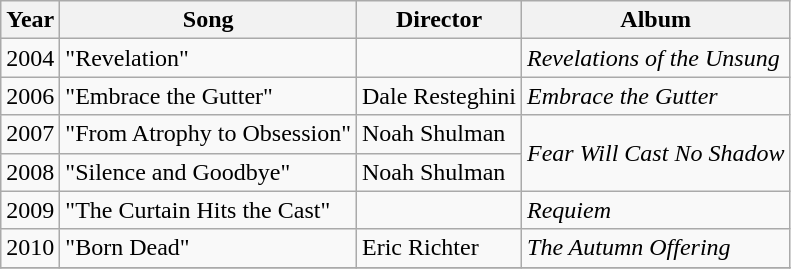<table class="wikitable">
<tr>
<th>Year</th>
<th>Song</th>
<th>Director</th>
<th>Album</th>
</tr>
<tr>
<td>2004</td>
<td>"Revelation"</td>
<td></td>
<td><em>Revelations of the Unsung</em></td>
</tr>
<tr>
<td>2006</td>
<td>"Embrace the Gutter"</td>
<td>Dale Resteghini</td>
<td><em>Embrace the Gutter</em></td>
</tr>
<tr>
<td>2007</td>
<td>"From Atrophy to Obsession"</td>
<td>Noah Shulman</td>
<td rowspan="2"><em>Fear Will Cast No Shadow</em></td>
</tr>
<tr>
<td>2008</td>
<td>"Silence and Goodbye"</td>
<td>Noah Shulman</td>
</tr>
<tr>
<td>2009</td>
<td>"The Curtain Hits the Cast"</td>
<td></td>
<td><em>Requiem</em></td>
</tr>
<tr>
<td>2010</td>
<td>"Born Dead"</td>
<td>Eric Richter</td>
<td><em>The Autumn Offering</em></td>
</tr>
<tr>
</tr>
</table>
